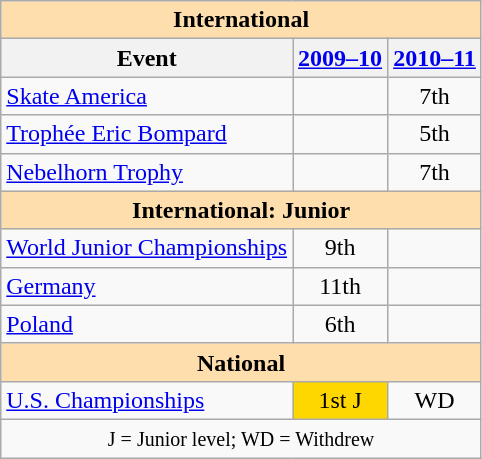<table class="wikitable" style="text-align:center">
<tr>
<th style="background-color: #ffdead; " colspan=3 align=center>International</th>
</tr>
<tr>
<th>Event</th>
<th><a href='#'>2009–10</a></th>
<th><a href='#'>2010–11</a></th>
</tr>
<tr>
<td align=left> <a href='#'>Skate America</a></td>
<td></td>
<td>7th</td>
</tr>
<tr>
<td align=left> <a href='#'>Trophée Eric Bompard</a></td>
<td></td>
<td>5th</td>
</tr>
<tr>
<td align=left><a href='#'>Nebelhorn Trophy</a></td>
<td></td>
<td>7th</td>
</tr>
<tr>
<th style="background-color: #ffdead; " colspan=3 align=center>International: Junior</th>
</tr>
<tr>
<td align=left><a href='#'>World Junior Championships</a></td>
<td>9th</td>
<td></td>
</tr>
<tr>
<td align=left> <a href='#'>Germany</a></td>
<td>11th</td>
<td></td>
</tr>
<tr>
<td align=left> <a href='#'>Poland</a></td>
<td>6th</td>
<td></td>
</tr>
<tr>
<th style="background-color: #ffdead; " colspan=3 align=center>National</th>
</tr>
<tr>
<td align=left><a href='#'>U.S. Championships</a></td>
<td bgcolor=gold>1st J</td>
<td>WD</td>
</tr>
<tr>
<td colspan=3 align=center><small> J = Junior level; WD = Withdrew </small></td>
</tr>
</table>
